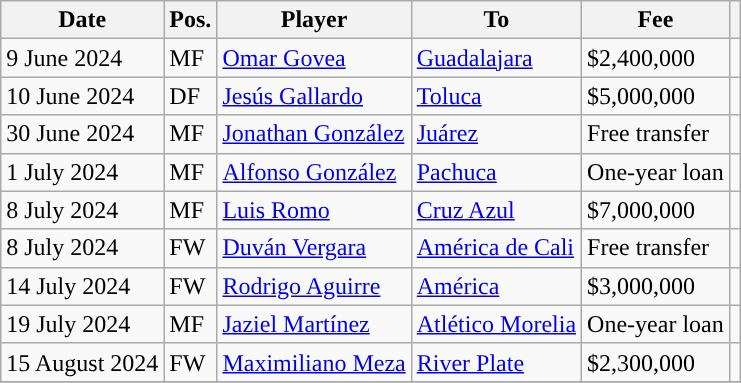<table class="wikitable">
<tr>
<th>Date</th>
<th>Pos.</th>
<th>Player</th>
<th>To</th>
<th>Fee</th>
<th></th>
</tr>
<tr>
<td>9 June 2024</td>
<td>MF</td>
<td> <a href='#'>Omar Govea</a></td>
<td><a href='#'>Guadalajara</a></td>
<td>$2,400,000</td>
<td align="center"></td>
</tr>
<tr>
<td>10 June 2024</td>
<td>DF</td>
<td> <a href='#'>Jesús Gallardo</a></td>
<td><a href='#'>Toluca</a></td>
<td>$5,000,000</td>
<td align="center"></td>
</tr>
<tr>
<td>30 June 2024</td>
<td>MF</td>
<td> <a href='#'>Jonathan González</a></td>
<td><a href='#'>Juárez</a></td>
<td>Free transfer</td>
<td align=center=></td>
</tr>
<tr>
<td>1 July 2024</td>
<td>MF</td>
<td> <a href='#'>Alfonso González</a></td>
<td><a href='#'>Pachuca</a></td>
<td>One-year loan</td>
<td align="center"></td>
</tr>
<tr>
<td>8 July 2024</td>
<td>MF</td>
<td> <a href='#'>Luis Romo</a></td>
<td><a href='#'>Cruz Azul</a></td>
<td>$7,000,000</td>
<td align="center"></td>
</tr>
<tr>
<td>8 July 2024</td>
<td>FW</td>
<td> <a href='#'>Duván Vergara</a></td>
<td> <a href='#'>América de Cali</a></td>
<td>Free transfer</td>
<td align="center"></td>
</tr>
<tr>
<td>14 July 2024</td>
<td>FW</td>
<td> <a href='#'>Rodrigo Aguirre</a></td>
<td><a href='#'>América</a></td>
<td>$3,000,000</td>
<td align="center"></td>
</tr>
<tr>
<td>19 July 2024</td>
<td>MF</td>
<td> <a href='#'>Jaziel Martínez</a></td>
<td><a href='#'>Atlético Morelia</a></td>
<td>One-year loan</td>
<td align="center"></td>
</tr>
<tr>
<td>15 August 2024</td>
<td>FW</td>
<td> <a href='#'>Maximiliano Meza</a></td>
<td> <a href='#'>River Plate</a></td>
<td>$2,300,000</td>
<td align="center"></td>
</tr>
<tr>
</tr>
</table>
